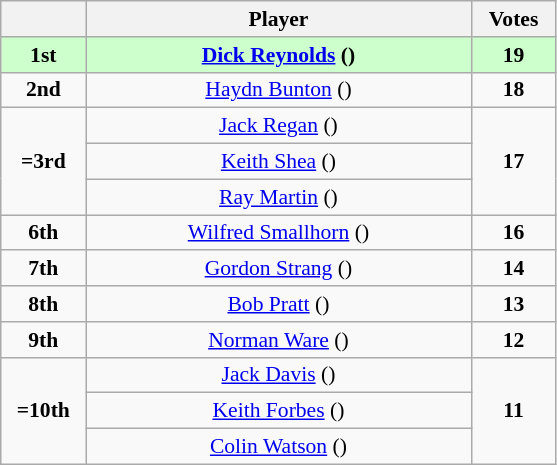<table class="wikitable" style="text-align: center; font-size: 90%;">
<tr>
<th width="50"></th>
<th width="250">Player</th>
<th width="50">Votes</th>
</tr>
<tr style="background: #CCFFCC; font-weight: bold;" |>
<td><strong>1st</strong></td>
<td><a href='#'>Dick Reynolds</a> ()</td>
<td><strong>19</strong></td>
</tr>
<tr>
<td><strong>2nd</strong></td>
<td><a href='#'>Haydn Bunton</a> ()</td>
<td><strong>18</strong></td>
</tr>
<tr>
<td rowspan=3><strong>=3rd</strong></td>
<td><a href='#'>Jack Regan</a> ()</td>
<td rowspan=3><strong>17</strong></td>
</tr>
<tr>
<td><a href='#'>Keith Shea</a> ()</td>
</tr>
<tr>
<td><a href='#'>Ray Martin</a> ()</td>
</tr>
<tr>
<td><strong>6th</strong></td>
<td><a href='#'>Wilfred Smallhorn</a> ()</td>
<td><strong>16</strong></td>
</tr>
<tr>
<td><strong>7th</strong></td>
<td><a href='#'>Gordon Strang</a> ()</td>
<td><strong>14</strong></td>
</tr>
<tr>
<td><strong>8th</strong></td>
<td><a href='#'>Bob Pratt</a> ()</td>
<td><strong>13</strong></td>
</tr>
<tr>
<td><strong>9th</strong></td>
<td><a href='#'>Norman Ware</a> ()</td>
<td><strong>12</strong></td>
</tr>
<tr>
<td rowspan=3><strong>=10th</strong></td>
<td><a href='#'>Jack Davis</a> ()</td>
<td rowspan=3><strong>11</strong></td>
</tr>
<tr>
<td><a href='#'>Keith Forbes</a> ()</td>
</tr>
<tr>
<td><a href='#'>Colin Watson</a> ()</td>
</tr>
</table>
